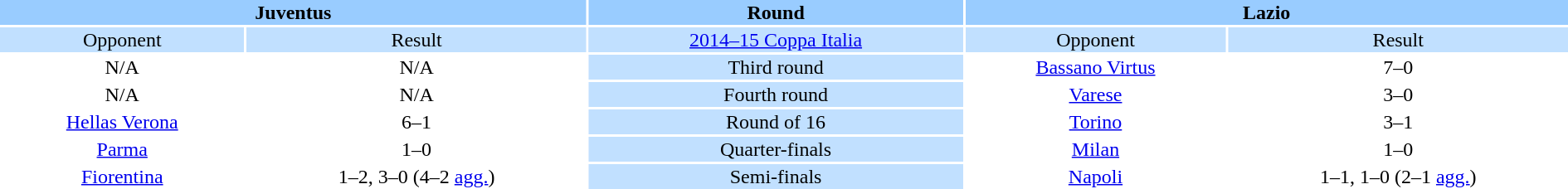<table width="100%" style="text-align:center">
<tr valign=top bgcolor=#99ccff>
<th colspan=2 style="width:1*">Juventus</th>
<th>Round</th>
<th colspan=2 style="width:1*">Lazio</th>
</tr>
<tr valign=top bgcolor=#c1e0ff>
<td>Opponent</td>
<td>Result</td>
<td bgcolor=#c1e0ff><a href='#'>2014–15 Coppa Italia</a></td>
<td>Opponent</td>
<td>Result</td>
</tr>
<tr>
<td>N/A</td>
<td>N/A</td>
<td bgcolor=#c1e0ff>Third round</td>
<td><a href='#'>Bassano Virtus</a></td>
<td>7–0</td>
</tr>
<tr>
<td>N/A</td>
<td>N/A</td>
<td bgcolor=#c1e0ff>Fourth round</td>
<td><a href='#'>Varese</a></td>
<td>3–0</td>
</tr>
<tr>
<td><a href='#'>Hellas Verona</a></td>
<td>6–1</td>
<td bgcolor=#c1e0ff>Round of 16</td>
<td><a href='#'>Torino</a></td>
<td>3–1</td>
</tr>
<tr>
<td><a href='#'>Parma</a></td>
<td>1–0</td>
<td bgcolor=#c1e0ff>Quarter-finals</td>
<td><a href='#'>Milan</a></td>
<td>1–0</td>
</tr>
<tr>
<td><a href='#'>Fiorentina</a></td>
<td>1–2, 3–0 (4–2 <a href='#'>agg.</a>)</td>
<td bgcolor=#c1e0ff>Semi-finals</td>
<td><a href='#'>Napoli</a></td>
<td>1–1, 1–0 (2–1 <a href='#'>agg.</a>)</td>
</tr>
</table>
